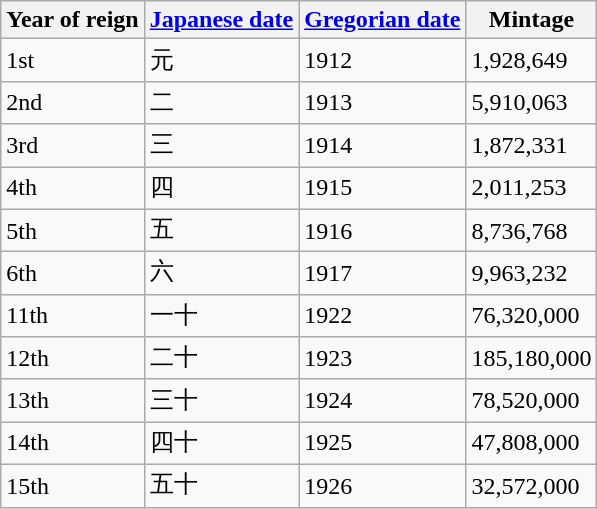<table class="wikitable sortable">
<tr>
<th>Year of reign</th>
<th class="unsortable"><a href='#'>Japanese date</a></th>
<th><a href='#'>Gregorian date</a></th>
<th>Mintage</th>
</tr>
<tr>
<td>1st</td>
<td>元</td>
<td>1912</td>
<td>1,928,649</td>
</tr>
<tr>
<td>2nd</td>
<td>二</td>
<td>1913</td>
<td>5,910,063</td>
</tr>
<tr>
<td>3rd</td>
<td>三</td>
<td>1914</td>
<td>1,872,331</td>
</tr>
<tr>
<td>4th</td>
<td>四</td>
<td>1915</td>
<td>2,011,253</td>
</tr>
<tr>
<td>5th</td>
<td>五</td>
<td>1916</td>
<td>8,736,768</td>
</tr>
<tr>
<td>6th</td>
<td>六</td>
<td>1917</td>
<td>9,963,232</td>
</tr>
<tr>
<td>11th</td>
<td>一十</td>
<td>1922</td>
<td>76,320,000</td>
</tr>
<tr>
<td>12th</td>
<td>二十</td>
<td>1923</td>
<td>185,180,000</td>
</tr>
<tr>
<td>13th</td>
<td>三十</td>
<td>1924</td>
<td>78,520,000</td>
</tr>
<tr>
<td>14th</td>
<td>四十</td>
<td>1925</td>
<td>47,808,000</td>
</tr>
<tr>
<td>15th</td>
<td>五十</td>
<td>1926</td>
<td>32,572,000</td>
</tr>
</table>
